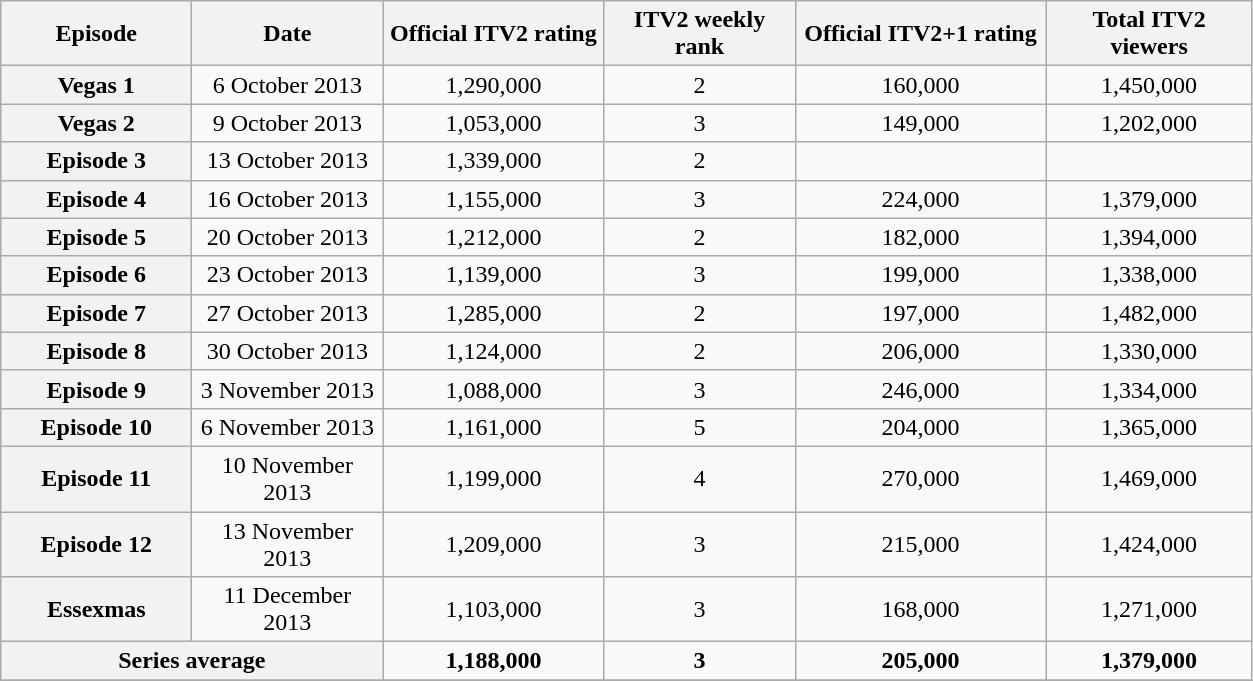<table class="wikitable sortable" style="text-align:center">
<tr>
<th scope="col" style="width:120px;">Episode</th>
<th scope="col" style="width:120px;">Date</th>
<th scope="col" style="width:140px;">Official ITV2 rating</th>
<th scope="col" style="width:120px;">ITV2 weekly rank</th>
<th scope="col" style="width:160px;">Official ITV2+1 rating</th>
<th scope="col" style="width:130px;">Total ITV2 viewers</th>
</tr>
<tr>
<th scope="row">Vegas 1</th>
<td>6 October 2013</td>
<td>1,290,000</td>
<td>2</td>
<td>160,000</td>
<td>1,450,000</td>
</tr>
<tr>
<th scope="row">Vegas 2</th>
<td>9 October 2013</td>
<td>1,053,000</td>
<td>3</td>
<td>149,000</td>
<td>1,202,000</td>
</tr>
<tr>
<th scope="row">Episode 3</th>
<td>13 October 2013</td>
<td>1,339,000</td>
<td>2</td>
<td></td>
<td></td>
</tr>
<tr>
<th scope="row">Episode 4</th>
<td>16 October 2013</td>
<td>1,155,000</td>
<td>3</td>
<td>224,000</td>
<td>1,379,000</td>
</tr>
<tr>
<th scope="row">Episode 5</th>
<td>20 October 2013</td>
<td>1,212,000</td>
<td>2</td>
<td>182,000</td>
<td>1,394,000</td>
</tr>
<tr>
<th scope="row">Episode 6</th>
<td>23 October 2013</td>
<td>1,139,000</td>
<td>3</td>
<td>199,000</td>
<td>1,338,000</td>
</tr>
<tr>
<th scope="row">Episode 7</th>
<td>27 October 2013</td>
<td>1,285,000</td>
<td>2</td>
<td>197,000</td>
<td>1,482,000</td>
</tr>
<tr>
<th scope="row">Episode 8</th>
<td>30 October 2013</td>
<td>1,124,000</td>
<td>2</td>
<td>206,000</td>
<td>1,330,000</td>
</tr>
<tr>
<th scope="row">Episode 9</th>
<td>3 November 2013</td>
<td>1,088,000</td>
<td>3</td>
<td>246,000</td>
<td>1,334,000</td>
</tr>
<tr>
<th scope="row">Episode 10</th>
<td>6 November 2013</td>
<td>1,161,000</td>
<td>5</td>
<td>204,000</td>
<td>1,365,000</td>
</tr>
<tr>
<th scope="row">Episode 11</th>
<td>10 November 2013</td>
<td>1,199,000</td>
<td>4</td>
<td>270,000</td>
<td>1,469,000</td>
</tr>
<tr>
<th scope="row">Episode 12</th>
<td>13 November 2013</td>
<td>1,209,000</td>
<td>3</td>
<td>215,000</td>
<td>1,424,000</td>
</tr>
<tr>
<th scope="row">Essexmas</th>
<td>11 December 2013</td>
<td>1,103,000</td>
<td>3</td>
<td>168,000</td>
<td>1,271,000</td>
</tr>
<tr>
<th colspan=2 scope="row">Series average</th>
<td><strong>1,188,000</strong></td>
<td><strong>3</strong></td>
<td><strong>205,000</strong></td>
<td><strong>1,379,000</strong></td>
</tr>
<tr>
</tr>
</table>
